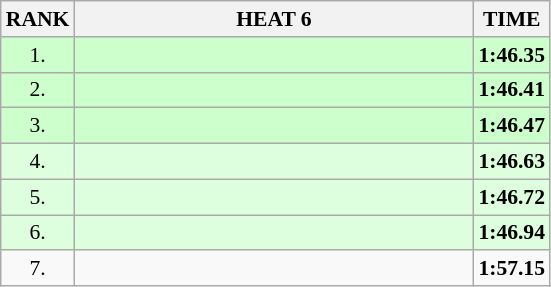<table class="wikitable" style="border-collapse: collapse; font-size: 90%;">
<tr>
<th>RANK</th>
<th align="left" style="width: 18em">HEAT 6</th>
<th>TIME</th>
</tr>
<tr style="background:#ccffcc;">
<td align="center">1.</td>
<td></td>
<td align="center"><strong>1:46.35</strong></td>
</tr>
<tr style="background:#ccffcc;">
<td align="center">2.</td>
<td></td>
<td align="center"><strong>1:46.41</strong></td>
</tr>
<tr style="background:#ccffcc;">
<td align="center">3.</td>
<td></td>
<td align="center"><strong>1:46.47</strong></td>
</tr>
<tr style="background:#ddffdd;">
<td align="center">4.</td>
<td></td>
<td align="center"><strong>1:46.63</strong></td>
</tr>
<tr style="background:#ddffdd;">
<td align="center">5.</td>
<td></td>
<td align="center"><strong>1:46.72</strong></td>
</tr>
<tr style="background:#ddffdd;">
<td align="center">6.</td>
<td></td>
<td align="center"><strong>1:46.94</strong></td>
</tr>
<tr>
<td align="center">7.</td>
<td></td>
<td align="center"><strong>1:57.15</strong></td>
</tr>
</table>
